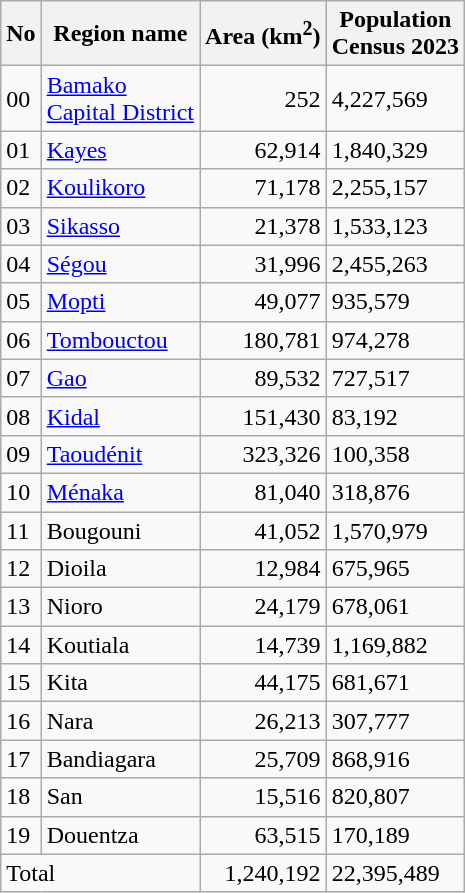<table class="sortable wikitable">
<tr>
<th>No</th>
<th>Region name</th>
<th>Area (km<sup>2</sup>)</th>
<th>Population<br>Census 2023</th>
</tr>
<tr>
<td>00</td>
<td><a href='#'>Bamako<br>Capital District</a></td>
<td align="right">252</td>
<td>4,227,569</td>
</tr>
<tr>
<td>01</td>
<td><a href='#'>Kayes</a></td>
<td align="right">62,914</td>
<td>1,840,329</td>
</tr>
<tr>
<td>02</td>
<td><a href='#'>Koulikoro</a></td>
<td align="right">71,178</td>
<td>2,255,157</td>
</tr>
<tr>
<td>03</td>
<td><a href='#'>Sikasso</a></td>
<td align="right">21,378</td>
<td>1,533,123</td>
</tr>
<tr>
<td>04</td>
<td><a href='#'>Ségou</a></td>
<td align="right">31,996</td>
<td>2,455,263</td>
</tr>
<tr>
<td>05</td>
<td><a href='#'>Mopti</a></td>
<td align="right">49,077</td>
<td>935,579</td>
</tr>
<tr>
<td>06</td>
<td><a href='#'>Tombouctou</a></td>
<td align="right">180,781</td>
<td>974,278</td>
</tr>
<tr>
<td>07</td>
<td><a href='#'>Gao</a></td>
<td align="right">89,532</td>
<td>727,517</td>
</tr>
<tr>
<td>08</td>
<td><a href='#'>Kidal</a></td>
<td align="right">151,430</td>
<td>83,192</td>
</tr>
<tr>
<td>09</td>
<td><a href='#'>Taoudénit</a></td>
<td align="right">323,326</td>
<td>100,358</td>
</tr>
<tr>
<td>10</td>
<td><a href='#'>Ménaka</a></td>
<td align="right">81,040</td>
<td>318,876</td>
</tr>
<tr>
<td>11</td>
<td>Bougouni</td>
<td align="right">41,052</td>
<td>1,570,979</td>
</tr>
<tr>
<td>12</td>
<td>Dioila</td>
<td align="right">12,984</td>
<td>675,965</td>
</tr>
<tr>
<td>13</td>
<td>Nioro</td>
<td align="right">24,179</td>
<td>678,061</td>
</tr>
<tr>
<td>14</td>
<td>Koutiala</td>
<td align="right">14,739</td>
<td>1,169,882</td>
</tr>
<tr>
<td>15</td>
<td>Kita</td>
<td align="right">44,175</td>
<td>681,671</td>
</tr>
<tr>
<td>16</td>
<td>Nara</td>
<td align="right">26,213</td>
<td>307,777</td>
</tr>
<tr>
<td>17</td>
<td>Bandiagara</td>
<td align="right">25,709</td>
<td>868,916</td>
</tr>
<tr>
<td>18</td>
<td>San</td>
<td align="right">15,516</td>
<td>820,807</td>
</tr>
<tr>
<td>19</td>
<td>Douentza</td>
<td align="right">63,515</td>
<td>170,189</td>
</tr>
<tr>
<td colspan="2">Total</td>
<td align="right">1,240,192</td>
<td>22,395,489</td>
</tr>
</table>
